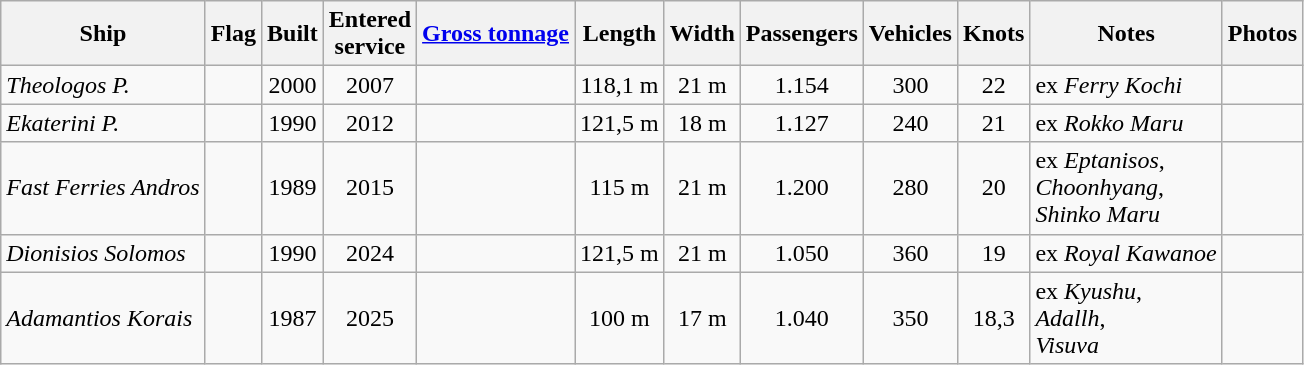<table class="wikitable">
<tr>
<th>Ship</th>
<th>Flag</th>
<th>Built</th>
<th>Entered<br>service</th>
<th><a href='#'>Gross tonnage</a></th>
<th>Length</th>
<th>Width</th>
<th>Passengers</th>
<th>Vehicles</th>
<th>Knots</th>
<th>Notes</th>
<th>Photos</th>
</tr>
<tr>
<td><em>Theologos P.</em></td>
<td></td>
<td align="Center">2000</td>
<td align="Center">2007</td>
<td align="Center"></td>
<td align="Center">118,1 m</td>
<td align="Center">21 m</td>
<td align="Center">1.154</td>
<td align="Center">300</td>
<td align="Center">22</td>
<td>ex <em>Ferry Kochi</em></td>
<td></td>
</tr>
<tr>
<td><em>Ekaterini P.</em></td>
<td></td>
<td align="Center">1990</td>
<td align="Center">2012</td>
<td align="Center"></td>
<td align="Center">121,5 m</td>
<td align="Center">18 m</td>
<td align="Center">1.127</td>
<td align="Center">240</td>
<td align="Center">21</td>
<td>ex <em>Rokko Maru</em></td>
<td></td>
</tr>
<tr>
<td><em>Fast Ferries Andros</em></td>
<td></td>
<td align="Center">1989</td>
<td align="Center">2015</td>
<td align="Center"></td>
<td align="Center">115 m</td>
<td align="Center">21 m</td>
<td align="Center">1.200</td>
<td align="Center">280</td>
<td align="Center">20</td>
<td>ex <em>Eptanisos</em>,<br><em>Choonhyang</em>, <br><em>Shinko Maru</em></td>
<td></td>
</tr>
<tr>
<td><em>Dionisios Solomos</em></td>
<td></td>
<td align="Center">1990</td>
<td align="Center">2024</td>
<td align="Center"></td>
<td align="Center">121,5 m</td>
<td align="Center">21 m</td>
<td align="Center">1.050</td>
<td align="Center">360</td>
<td align="Center">19</td>
<td>ex <em>Royal Kawanoe</em></td>
<td></td>
</tr>
<tr>
<td><em>Adamantios Korais</em></td>
<td></td>
<td align="Center">1987</td>
<td align="Center">2025</td>
<td align="Center"></td>
<td align="Center">100 m</td>
<td align="Center">17 m</td>
<td align="Center">1.040</td>
<td align="Center">350</td>
<td align="Center">18,3</td>
<td>ex <em>Kyushu</em>,<br> <em>Adallh</em>,<br> <em>Visuva</em></td>
<td></td>
</tr>
</table>
